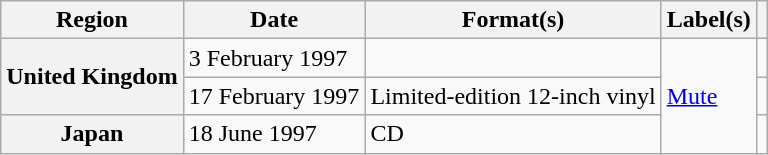<table class="wikitable plainrowheaders">
<tr>
<th scope="col">Region</th>
<th scope="col">Date</th>
<th scope="col">Format(s)</th>
<th scope="col">Label(s)</th>
<th scope="col"></th>
</tr>
<tr>
<th scope="row" rowspan="2">United Kingdom</th>
<td>3 February 1997</td>
<td></td>
<td rowspan="3"><a href='#'>Mute</a></td>
<td></td>
</tr>
<tr>
<td>17 February 1997</td>
<td>Limited-edition 12-inch vinyl</td>
<td></td>
</tr>
<tr>
<th scope="row">Japan</th>
<td>18 June 1997</td>
<td>CD</td>
<td></td>
</tr>
</table>
